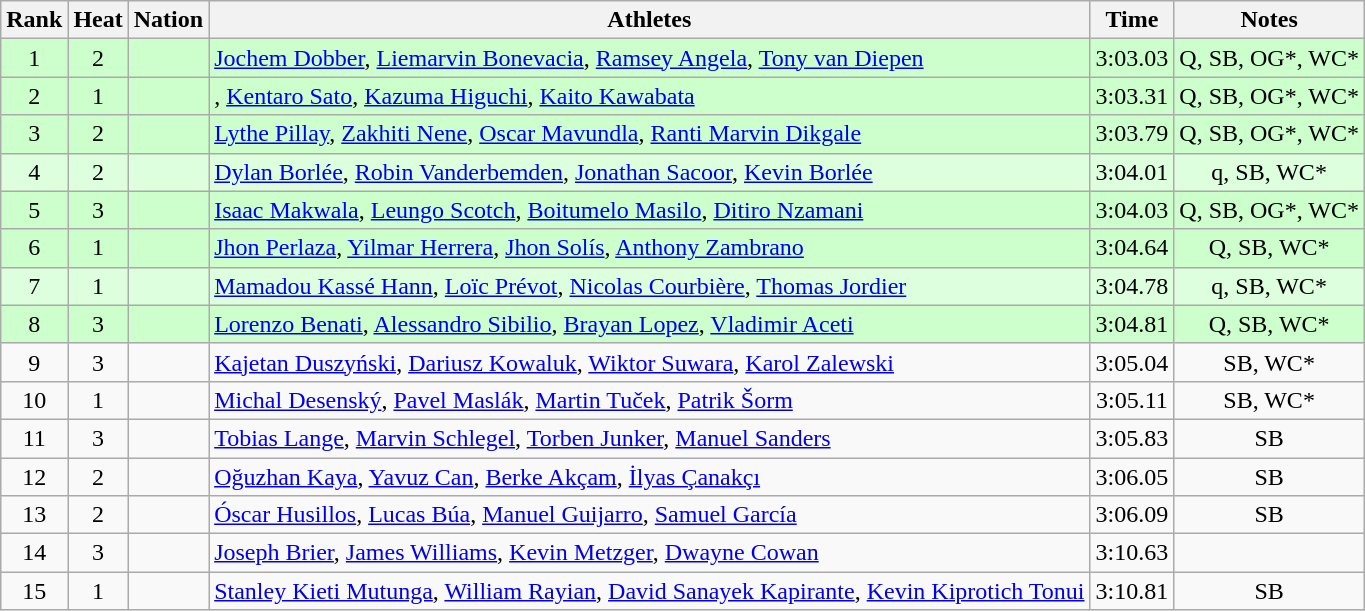<table class="wikitable sortable" style="text-align:center">
<tr>
<th>Rank</th>
<th>Heat</th>
<th>Nation</th>
<th>Athletes</th>
<th>Time</th>
<th>Notes</th>
</tr>
<tr bgcolor="ccffcc">
<td>1</td>
<td>2</td>
<td align="left"></td>
<td align="left"><a href='#'>Jochem Dobber</a>, <a href='#'>Liemarvin Bonevacia</a>, <a href='#'>Ramsey Angela</a>, <a href='#'>Tony van Diepen</a></td>
<td>3:03.03</td>
<td>Q, SB, OG*, WC*</td>
</tr>
<tr bgcolor="ccffcc">
<td>2</td>
<td>1</td>
<td align="left"></td>
<td align="left">, <a href='#'>Kentaro Sato</a>, <a href='#'>Kazuma Higuchi</a>, <a href='#'>Kaito Kawabata</a></td>
<td>3:03.31</td>
<td>Q, SB, OG*, WC*</td>
</tr>
<tr bgcolor="ccffcc">
<td>3</td>
<td>2</td>
<td align="left"></td>
<td align="left"><a href='#'>Lythe Pillay</a>, <a href='#'>Zakhiti Nene</a>, <a href='#'>Oscar Mavundla</a>, <a href='#'>Ranti Marvin Dikgale</a></td>
<td>3:03.79</td>
<td>Q, SB, OG*, WC*</td>
</tr>
<tr bgcolor="ddffdd">
<td>4</td>
<td>2</td>
<td align="left"></td>
<td align="left"><a href='#'>Dylan Borlée</a>, <a href='#'>Robin Vanderbemden</a>, <a href='#'>Jonathan Sacoor</a>, <a href='#'>Kevin Borlée</a></td>
<td>3:04.01</td>
<td>q, SB, WC*</td>
</tr>
<tr bgcolor="ccffcc">
<td>5</td>
<td>3</td>
<td align="left"></td>
<td align="left"><a href='#'>Isaac Makwala</a>, <a href='#'>Leungo Scotch</a>, <a href='#'>Boitumelo Masilo</a>, <a href='#'>Ditiro Nzamani</a></td>
<td>3:04.03</td>
<td>Q, SB, OG*, WC*</td>
</tr>
<tr bgcolor="ccffcc">
<td>6</td>
<td>1</td>
<td align="left"></td>
<td align="left"><a href='#'>Jhon Perlaza</a>, <a href='#'>Yilmar Herrera</a>, <a href='#'>Jhon Solís</a>, <a href='#'>Anthony Zambrano</a></td>
<td>3:04.64</td>
<td>Q, SB, WC*</td>
</tr>
<tr bgcolor="ddffdd">
<td>7</td>
<td>1</td>
<td align="left"></td>
<td align="left"><a href='#'>Mamadou Kassé Hann</a>, <a href='#'>Loïc Prévot</a>, <a href='#'>Nicolas Courbière</a>, <a href='#'>Thomas Jordier</a></td>
<td>3:04.78</td>
<td>q, SB, WC*</td>
</tr>
<tr bgcolor="ccffcc">
<td>8</td>
<td>3</td>
<td align="left"></td>
<td align="left"><a href='#'>Lorenzo Benati</a>, <a href='#'>Alessandro Sibilio</a>, <a href='#'>Brayan Lopez</a>, <a href='#'>Vladimir Aceti</a></td>
<td>3:04.81</td>
<td>Q, SB, WC*</td>
</tr>
<tr>
<td>9</td>
<td>3</td>
<td align="left"></td>
<td align="left"><a href='#'>Kajetan Duszyński</a>, <a href='#'>Dariusz Kowaluk</a>, <a href='#'>Wiktor Suwara</a>, <a href='#'>Karol Zalewski</a></td>
<td>3:05.04</td>
<td>SB, WC*</td>
</tr>
<tr>
<td>10</td>
<td>1</td>
<td align="left"></td>
<td align="left"><a href='#'>Michal Desenský</a>, <a href='#'>Pavel Maslák</a>, <a href='#'>Martin Tuček</a>, <a href='#'>Patrik Šorm</a></td>
<td>3:05.11</td>
<td>SB, WC*</td>
</tr>
<tr>
<td>11</td>
<td>3</td>
<td align="left"></td>
<td align="left"><a href='#'>Tobias Lange</a>, <a href='#'>Marvin Schlegel</a>, <a href='#'>Torben Junker</a>, <a href='#'>Manuel Sanders</a></td>
<td>3:05.83</td>
<td>SB</td>
</tr>
<tr>
<td>12</td>
<td>2</td>
<td align="left"></td>
<td align="left"><a href='#'>Oğuzhan Kaya</a>, <a href='#'>Yavuz Can</a>, <a href='#'>Berke Akçam</a>, <a href='#'>İlyas Çanakçı</a></td>
<td>3:06.05</td>
<td>SB</td>
</tr>
<tr>
<td>13</td>
<td>2</td>
<td align="left"></td>
<td align="left"><a href='#'>Óscar Husillos</a>, <a href='#'>Lucas Búa</a>, <a href='#'>Manuel Guijarro</a>, <a href='#'>Samuel García</a></td>
<td>3:06.09</td>
<td>SB</td>
</tr>
<tr>
<td>14</td>
<td>3</td>
<td align="left"></td>
<td align="left"><a href='#'>Joseph Brier</a>, <a href='#'>James Williams</a>, <a href='#'>Kevin Metzger</a>, <a href='#'>Dwayne Cowan</a></td>
<td>3:10.63</td>
<td></td>
</tr>
<tr>
<td>15</td>
<td>1</td>
<td align="left"></td>
<td align="left"><a href='#'>Stanley Kieti Mutunga</a>, <a href='#'>William Rayian</a>, <a href='#'>David Sanayek Kapirante</a>, <a href='#'>Kevin Kiprotich Tonui</a></td>
<td>3:10.81</td>
<td>SB</td>
</tr>
</table>
